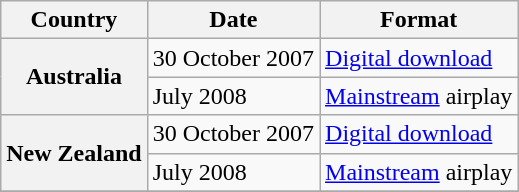<table class="wikitable plainrowheaders">
<tr>
<th scope="col">Country</th>
<th scope="col">Date</th>
<th scope="col">Format</th>
</tr>
<tr>
<th rowspan="2">Australia<br></th>
<td>30 October 2007</td>
<td><a href='#'>Digital download</a></td>
</tr>
<tr>
<td>July 2008</td>
<td><a href='#'>Mainstream</a> airplay</td>
</tr>
<tr>
<th rowspan="2">New Zealand<br></th>
<td>30 October 2007</td>
<td><a href='#'>Digital download</a></td>
</tr>
<tr>
<td>July 2008</td>
<td><a href='#'>Mainstream</a> airplay</td>
</tr>
<tr>
</tr>
</table>
